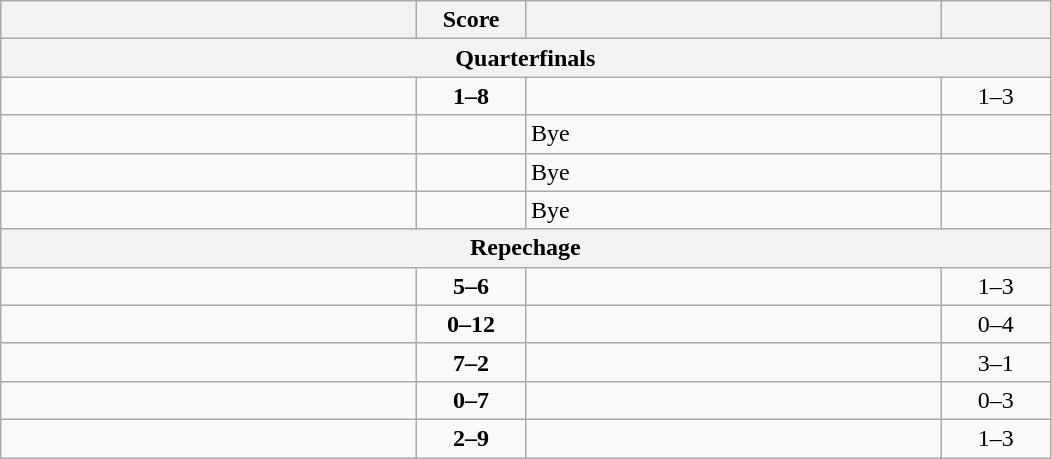<table class="wikitable" style="text-align: left; ">
<tr>
<th align="right" width="270"></th>
<th width="65">Score</th>
<th align="left" width="270"></th>
<th width="65"></th>
</tr>
<tr>
<th colspan=4>Quarterfinals</th>
</tr>
<tr>
<td></td>
<td align="center"><strong>1–8</strong></td>
<td><strong></strong></td>
<td align=center>1–3 <strong></strong></td>
</tr>
<tr>
<td><strong></strong></td>
<td></td>
<td>Bye</td>
<td></td>
</tr>
<tr>
<td><strong></strong></td>
<td></td>
<td>Bye</td>
<td></td>
</tr>
<tr>
<td><strong></strong></td>
<td></td>
<td>Bye</td>
<td></td>
</tr>
<tr>
<th colspan=4>Repechage</th>
</tr>
<tr>
<td></td>
<td align="center"><strong>5–6</strong></td>
<td><strong></strong></td>
<td align=center>1–3 <strong></strong></td>
</tr>
<tr>
<td></td>
<td align="center"><strong>0–12</strong></td>
<td><strong></strong></td>
<td align=center>0–4 <strong></strong></td>
</tr>
<tr>
<td><strong></strong></td>
<td align="center"><strong>7–2</strong></td>
<td></td>
<td align=center>3–1 <strong></strong></td>
</tr>
<tr>
<td></td>
<td align="center"><strong>0–7</strong></td>
<td><strong></strong></td>
<td align=center>0–3 <strong></strong></td>
</tr>
<tr>
<td></td>
<td align="center"><strong>2–9</strong></td>
<td><strong></strong></td>
<td align=center>1–3 <strong></strong></td>
</tr>
</table>
